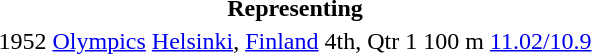<table>
<tr>
<th colspan="6">Representing </th>
</tr>
<tr>
<td>1952</td>
<td><a href='#'>Olympics</a></td>
<td><a href='#'>Helsinki</a>, <a href='#'>Finland</a></td>
<td>4th, Qtr 1</td>
<td>100 m</td>
<td><a href='#'>11.02/10.9</a></td>
</tr>
</table>
